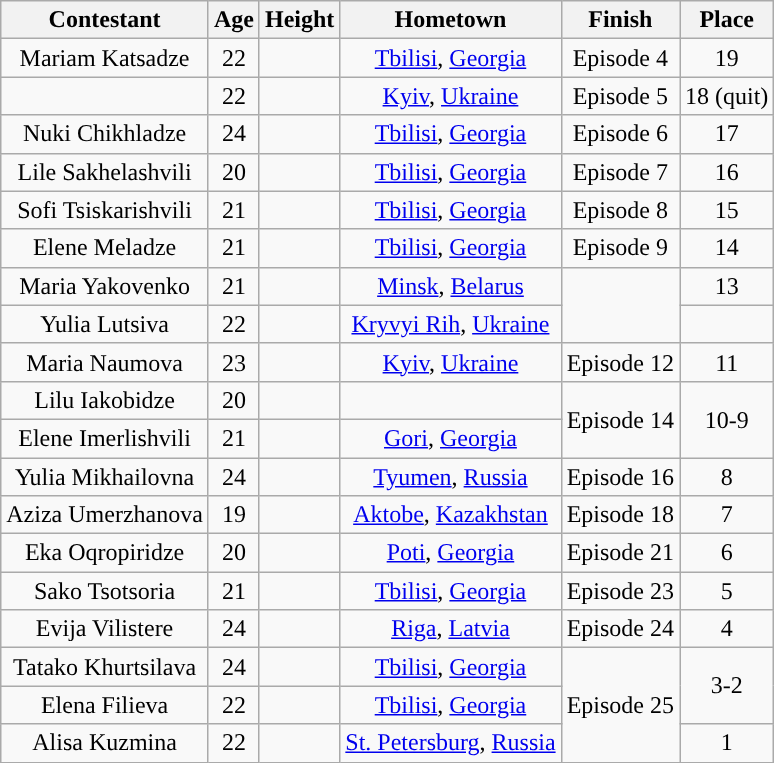<table class="wikitable sortable" style="text-align:center;">
<tr>
<th>Contestant</th>
<th>Age</th>
<th>Height</th>
<th>Hometown</th>
<th>Finish</th>
<th>Place</th>
</tr>
<tr>
<td>Mariam Katsadze</td>
<td>22</td>
<td></td>
<td><a href='#'>Tbilisi</a>, <a href='#'>Georgia</a></td>
<td>Episode 4</td>
<td>19</td>
</tr>
<tr>
<td></td>
<td>22</td>
<td></td>
<td><a href='#'>Kyiv</a>, <a href='#'>Ukraine</a></td>
<td>Episode 5</td>
<td>18 (quit)</td>
</tr>
<tr>
<td>Nuki Chikhladze</td>
<td>24</td>
<td></td>
<td><a href='#'>Tbilisi</a>, <a href='#'>Georgia</a></td>
<td>Episode 6</td>
<td>17</td>
</tr>
<tr>
<td>Lile Sakhelashvili</td>
<td>20</td>
<td></td>
<td><a href='#'>Tbilisi</a>, <a href='#'>Georgia</a></td>
<td>Episode 7</td>
<td>16</td>
</tr>
<tr>
<td>Sofi Tsiskarishvili</td>
<td>21</td>
<td></td>
<td><a href='#'>Tbilisi</a>, <a href='#'>Georgia</a></td>
<td>Episode 8</td>
<td>15</td>
</tr>
<tr>
<td>Elene Meladze</td>
<td>21</td>
<td></td>
<td><a href='#'>Tbilisi</a>, <a href='#'>Georgia</a></td>
<td>Episode 9</td>
<td>14</td>
</tr>
<tr>
<td>Maria Yakovenko</td>
<td>21</td>
<td></td>
<td><a href='#'>Minsk</a>, <a href='#'>Belarus</a></td>
<td rowspan="2"></td>
<td>13</td>
</tr>
<tr>
<td>Yulia Lutsiva</td>
<td>22</td>
<td></td>
<td><a href='#'>Kryvyi Rih</a>, <a href='#'>Ukraine</a></td>
<td></td>
</tr>
<tr>
<td>Maria Naumova</td>
<td>23</td>
<td></td>
<td><a href='#'>Kyiv</a>, <a href='#'>Ukraine</a></td>
<td>Episode 12</td>
<td>11</td>
</tr>
<tr>
<td>Lilu Iakobidze</td>
<td>20</td>
<td></td>
<td></td>
<td rowspan="2">Episode 14</td>
<td rowspan="2">10-9</td>
</tr>
<tr>
<td>Elene Imerlishvili</td>
<td>21</td>
<td></td>
<td><a href='#'>Gori</a>, <a href='#'>Georgia</a></td>
</tr>
<tr>
<td>Yulia Mikhailovna</td>
<td>24</td>
<td></td>
<td><a href='#'>Tyumen</a>, <a href='#'>Russia</a></td>
<td>Episode 16</td>
<td>8</td>
</tr>
<tr>
<td>Aziza Umerzhanova</td>
<td>19</td>
<td></td>
<td><a href='#'>Aktobe</a>, <a href='#'>Kazakhstan</a></td>
<td>Episode 18</td>
<td>7</td>
</tr>
<tr>
<td>Eka Oqropiridze</td>
<td>20</td>
<td></td>
<td><a href='#'>Poti</a>, <a href='#'>Georgia</a></td>
<td>Episode 21</td>
<td>6</td>
</tr>
<tr>
<td>Sako Tsotsoria</td>
<td>21</td>
<td></td>
<td><a href='#'>Tbilisi</a>, <a href='#'>Georgia</a></td>
<td>Episode 23</td>
<td>5</td>
</tr>
<tr>
<td>Evija Vilistere</td>
<td>24</td>
<td></td>
<td><a href='#'>Riga</a>, <a href='#'>Latvia</a></td>
<td>Episode 24</td>
<td>4</td>
</tr>
<tr>
<td>Tatako Khurtsilava</td>
<td>24</td>
<td></td>
<td><a href='#'>Tbilisi</a>, <a href='#'>Georgia</a></td>
<td rowspan="3">Episode 25</td>
<td rowspan="2">3-2</td>
</tr>
<tr>
<td>Elena Filieva</td>
<td>22</td>
<td></td>
<td><a href='#'>Tbilisi</a>, <a href='#'>Georgia</a></td>
</tr>
<tr>
<td>Alisa Kuzmina</td>
<td>22</td>
<td></td>
<td><a href='#'>St. Petersburg</a>, <a href='#'>Russia</a></td>
<td>1</td>
</tr>
</table>
